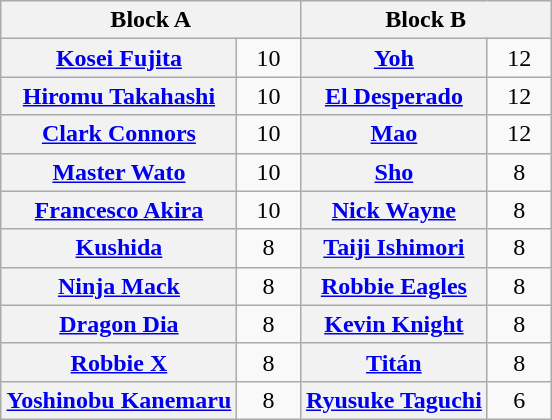<table class="wikitable" style="margin: 1em auto 1em auto;text-align:center">
<tr>
<th colspan="2">Block A</th>
<th colspan="2">Block B</th>
</tr>
<tr>
<th><a href='#'>Kosei Fujita</a></th>
<td style="width:35px">10</td>
<th><a href='#'>Yoh</a></th>
<td style="width:35px">12</td>
</tr>
<tr>
<th><a href='#'>Hiromu Takahashi</a></th>
<td>10</td>
<th><a href='#'>El Desperado</a></th>
<td>12</td>
</tr>
<tr>
<th><a href='#'>Clark Connors</a></th>
<td>10</td>
<th><a href='#'>Mao</a></th>
<td>12</td>
</tr>
<tr>
<th><a href='#'>Master Wato</a></th>
<td>10</td>
<th><a href='#'>Sho</a></th>
<td>8</td>
</tr>
<tr>
<th><a href='#'>Francesco Akira</a></th>
<td>10</td>
<th><a href='#'>Nick Wayne</a></th>
<td>8</td>
</tr>
<tr>
<th><a href='#'>Kushida</a></th>
<td>8</td>
<th><a href='#'>Taiji Ishimori</a></th>
<td>8</td>
</tr>
<tr>
<th><a href='#'>Ninja Mack</a></th>
<td>8</td>
<th><a href='#'>Robbie Eagles</a></th>
<td>8</td>
</tr>
<tr>
<th><a href='#'>Dragon Dia</a></th>
<td>8</td>
<th><a href='#'>Kevin Knight</a></th>
<td>8</td>
</tr>
<tr>
<th><a href='#'>Robbie X</a></th>
<td>8</td>
<th><a href='#'>Titán</a></th>
<td>8</td>
</tr>
<tr>
<th><a href='#'>Yoshinobu Kanemaru</a></th>
<td>8</td>
<th><a href='#'>Ryusuke Taguchi</a></th>
<td>6</td>
</tr>
</table>
